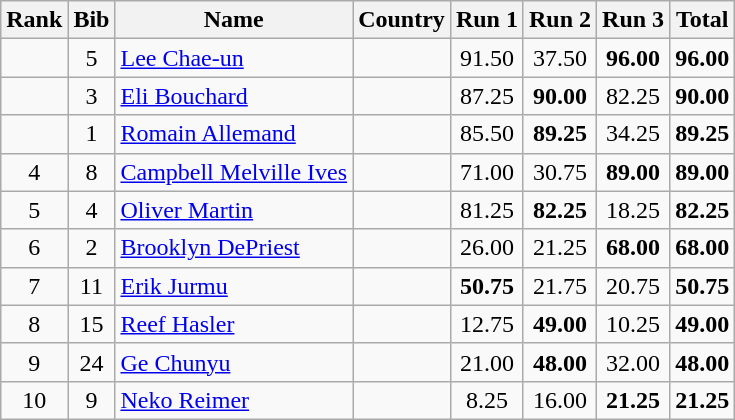<table class="wikitable sortable" style="text-align:center">
<tr>
<th>Rank</th>
<th>Bib</th>
<th>Name</th>
<th>Country</th>
<th>Run 1</th>
<th>Run 2</th>
<th>Run 3</th>
<th>Total</th>
</tr>
<tr>
<td></td>
<td>5</td>
<td align=left><a href='#'>Lee Chae-un</a></td>
<td align=left></td>
<td>91.50</td>
<td>37.50</td>
<td><strong>96.00</strong></td>
<td><strong>96.00</strong></td>
</tr>
<tr>
<td></td>
<td>3</td>
<td align=left><a href='#'>Eli Bouchard</a></td>
<td align=left></td>
<td>87.25</td>
<td><strong>90.00</strong></td>
<td>82.25</td>
<td><strong>90.00</strong></td>
</tr>
<tr>
<td></td>
<td>1</td>
<td align=left><a href='#'>Romain Allemand</a></td>
<td align=left></td>
<td>85.50</td>
<td><strong>89.25</strong></td>
<td>34.25</td>
<td><strong>89.25</strong></td>
</tr>
<tr>
<td>4</td>
<td>8</td>
<td align=left><a href='#'>Campbell Melville Ives</a></td>
<td align=left></td>
<td>71.00</td>
<td>30.75</td>
<td><strong>89.00</strong></td>
<td><strong>89.00</strong></td>
</tr>
<tr>
<td>5</td>
<td>4</td>
<td align=left><a href='#'>Oliver Martin</a></td>
<td align=left></td>
<td>81.25</td>
<td><strong>82.25</strong></td>
<td>18.25</td>
<td><strong>82.25</strong></td>
</tr>
<tr>
<td>6</td>
<td>2</td>
<td align=left><a href='#'>Brooklyn DePriest</a></td>
<td align=left></td>
<td>26.00</td>
<td>21.25</td>
<td><strong>68.00</strong></td>
<td><strong>68.00</strong></td>
</tr>
<tr>
<td>7</td>
<td>11</td>
<td align=left><a href='#'>Erik Jurmu</a></td>
<td align=left></td>
<td><strong>50.75</strong></td>
<td>21.75</td>
<td>20.75</td>
<td><strong>50.75</strong></td>
</tr>
<tr>
<td>8</td>
<td>15</td>
<td align=left><a href='#'>Reef Hasler</a></td>
<td align=left></td>
<td>12.75</td>
<td><strong>49.00</strong></td>
<td>10.25</td>
<td><strong>49.00</strong></td>
</tr>
<tr>
<td>9</td>
<td>24</td>
<td align=left><a href='#'>Ge Chunyu</a></td>
<td align=left></td>
<td>21.00</td>
<td><strong>48.00</strong></td>
<td>32.00</td>
<td><strong>48.00</strong></td>
</tr>
<tr>
<td>10</td>
<td>9</td>
<td align=left><a href='#'>Neko Reimer</a></td>
<td align=left></td>
<td>8.25</td>
<td>16.00</td>
<td><strong>21.25</strong></td>
<td><strong>21.25</strong></td>
</tr>
</table>
